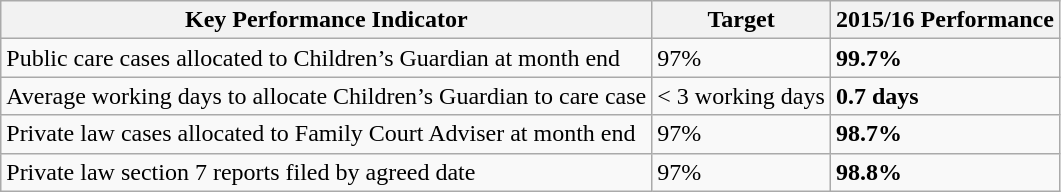<table class="wikitable">
<tr>
<th>Key Performance Indicator</th>
<th>Target</th>
<th>2015/16 Performance</th>
</tr>
<tr>
<td>Public care cases allocated to Children’s Guardian at month end</td>
<td>97%</td>
<td><strong>99.7%</strong></td>
</tr>
<tr>
<td>Average working days to allocate Children’s Guardian to care case</td>
<td>< 3 working days</td>
<td><strong>0.7 days</strong></td>
</tr>
<tr>
<td>Private law cases allocated to Family Court Adviser at month end</td>
<td>97%</td>
<td><strong>98.7%</strong></td>
</tr>
<tr>
<td>Private law section 7 reports filed by agreed date</td>
<td>97%</td>
<td><strong>98.8%</strong></td>
</tr>
</table>
